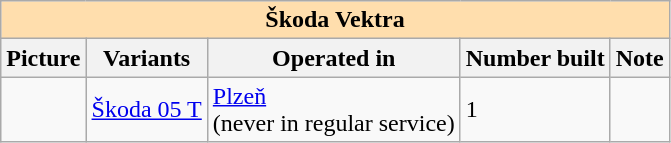<table class="wikitable">
<tr>
<th colspan="5" style="background: #ffdead;">Škoda Vektra</th>
</tr>
<tr>
<th>Picture</th>
<th>Variants</th>
<th>Operated in</th>
<th>Number built</th>
<th>Note</th>
</tr>
<tr>
<td rowspan="1"></td>
<td><a href='#'>Škoda 05 T</a></td>
<td> <a href='#'>Plzeň</a> <br> (never in regular service)</td>
<td>1</td>
<td></td>
</tr>
</table>
